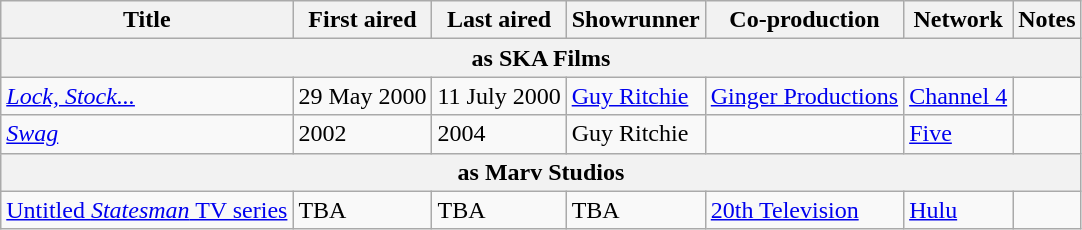<table class="wikitable">
<tr>
<th>Title</th>
<th>First aired</th>
<th>Last aired</th>
<th>Showrunner</th>
<th>Co-production</th>
<th>Network</th>
<th>Notes</th>
</tr>
<tr>
<th colspan="7">as SKA Films</th>
</tr>
<tr>
<td><em><a href='#'>Lock, Stock...</a></em></td>
<td>29 May 2000</td>
<td>11 July 2000</td>
<td><a href='#'>Guy Ritchie</a></td>
<td><a href='#'>Ginger Productions</a></td>
<td><a href='#'>Channel 4</a></td>
<td></td>
</tr>
<tr>
<td><em><a href='#'>Swag</a></em></td>
<td>2002</td>
<td>2004</td>
<td>Guy Ritchie</td>
<td></td>
<td><a href='#'>Five</a></td>
<td></td>
</tr>
<tr>
<th colspan="7">as Marv Studios</th>
</tr>
<tr>
<td><a href='#'>Untitled <em>Statesman</em> TV series</a></td>
<td>TBA</td>
<td>TBA</td>
<td>TBA</td>
<td><a href='#'>20th Television</a></td>
<td><a href='#'>Hulu</a></td>
<td></td>
</tr>
</table>
